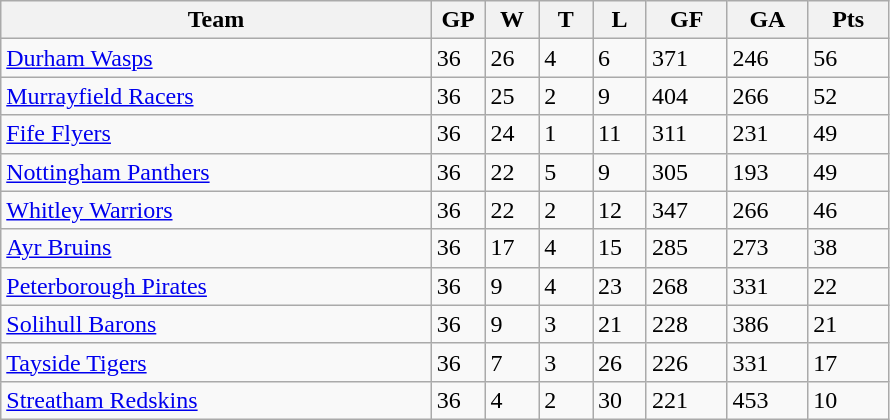<table class="wikitable">
<tr>
<th width="40%">Team</th>
<th width="5%">GP</th>
<th width="5%">W</th>
<th width="5%">T</th>
<th width="5%">L</th>
<th width="7.5%">GF</th>
<th width="7.5%">GA</th>
<th width="7.5%">Pts</th>
</tr>
<tr>
<td><a href='#'>Durham Wasps</a></td>
<td>36</td>
<td>26</td>
<td>4</td>
<td>6</td>
<td>371</td>
<td>246</td>
<td>56</td>
</tr>
<tr>
<td><a href='#'>Murrayfield Racers</a></td>
<td>36</td>
<td>25</td>
<td>2</td>
<td>9</td>
<td>404</td>
<td>266</td>
<td>52</td>
</tr>
<tr>
<td><a href='#'>Fife Flyers</a></td>
<td>36</td>
<td>24</td>
<td>1</td>
<td>11</td>
<td>311</td>
<td>231</td>
<td>49</td>
</tr>
<tr>
<td><a href='#'>Nottingham Panthers</a></td>
<td>36</td>
<td>22</td>
<td>5</td>
<td>9</td>
<td>305</td>
<td>193</td>
<td>49</td>
</tr>
<tr>
<td><a href='#'>Whitley Warriors</a></td>
<td>36</td>
<td>22</td>
<td>2</td>
<td>12</td>
<td>347</td>
<td>266</td>
<td>46</td>
</tr>
<tr>
<td><a href='#'>Ayr Bruins</a></td>
<td>36</td>
<td>17</td>
<td>4</td>
<td>15</td>
<td>285</td>
<td>273</td>
<td>38</td>
</tr>
<tr>
<td><a href='#'>Peterborough Pirates</a></td>
<td>36</td>
<td>9</td>
<td>4</td>
<td>23</td>
<td>268</td>
<td>331</td>
<td>22</td>
</tr>
<tr>
<td><a href='#'>Solihull Barons</a></td>
<td>36</td>
<td>9</td>
<td>3</td>
<td>21</td>
<td>228</td>
<td>386</td>
<td>21</td>
</tr>
<tr>
<td><a href='#'>Tayside Tigers</a></td>
<td>36</td>
<td>7</td>
<td>3</td>
<td>26</td>
<td>226</td>
<td>331</td>
<td>17</td>
</tr>
<tr>
<td><a href='#'>Streatham Redskins</a></td>
<td>36</td>
<td>4</td>
<td>2</td>
<td>30</td>
<td>221</td>
<td>453</td>
<td>10</td>
</tr>
</table>
